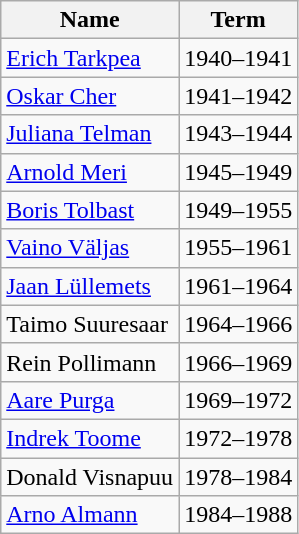<table class="wikitable">
<tr>
<th>Name</th>
<th>Term</th>
</tr>
<tr>
<td><a href='#'>Erich Tarkpea</a></td>
<td>1940–1941</td>
</tr>
<tr>
<td><a href='#'>Oskar Cher</a></td>
<td>1941–1942</td>
</tr>
<tr>
<td><a href='#'>Juliana Telman</a></td>
<td>1943–1944</td>
</tr>
<tr>
<td><a href='#'>Arnold Meri</a></td>
<td>1945–1949</td>
</tr>
<tr>
<td><a href='#'>Boris Tolbast</a></td>
<td>1949–1955</td>
</tr>
<tr>
<td><a href='#'>Vaino Väljas</a></td>
<td>1955–1961</td>
</tr>
<tr>
<td><a href='#'>Jaan Lüllemets</a></td>
<td>1961–1964</td>
</tr>
<tr>
<td>Taimo Suuresaar</td>
<td>1964–1966</td>
</tr>
<tr>
<td>Rein Pollimann</td>
<td>1966–1969</td>
</tr>
<tr>
<td><a href='#'>Aare Purga</a></td>
<td>1969–1972</td>
</tr>
<tr>
<td><a href='#'>Indrek Toome</a></td>
<td>1972–1978</td>
</tr>
<tr>
<td>Donald Visnapuu</td>
<td>1978–1984</td>
</tr>
<tr>
<td><a href='#'>Arno Almann</a></td>
<td>1984–1988</td>
</tr>
</table>
